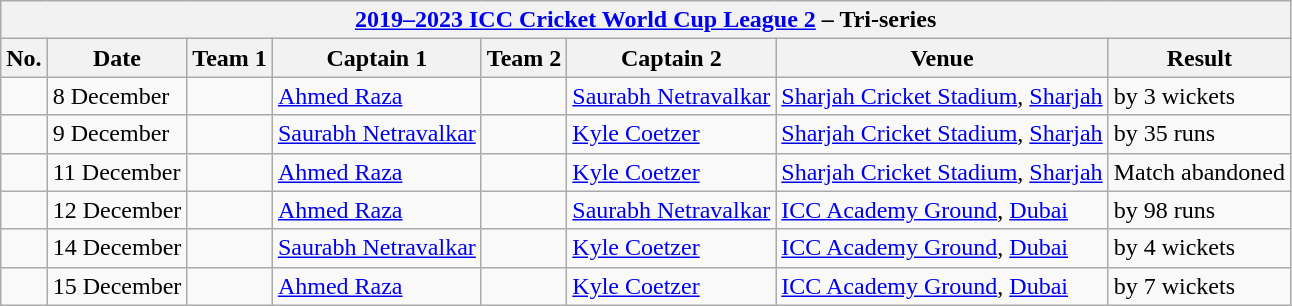<table class="wikitable">
<tr>
<th colspan="9"><a href='#'>2019–2023 ICC Cricket World Cup League 2</a> – Tri-series</th>
</tr>
<tr>
<th>No.</th>
<th>Date</th>
<th>Team 1</th>
<th>Captain 1</th>
<th>Team 2</th>
<th>Captain 2</th>
<th>Venue</th>
<th>Result</th>
</tr>
<tr>
<td></td>
<td>8 December</td>
<td></td>
<td><a href='#'>Ahmed Raza</a></td>
<td></td>
<td><a href='#'>Saurabh Netravalkar</a></td>
<td><a href='#'>Sharjah Cricket Stadium</a>, <a href='#'>Sharjah</a></td>
<td> by 3 wickets</td>
</tr>
<tr>
<td></td>
<td>9 December</td>
<td></td>
<td><a href='#'>Saurabh Netravalkar</a></td>
<td></td>
<td><a href='#'>Kyle Coetzer</a></td>
<td><a href='#'>Sharjah Cricket Stadium</a>, <a href='#'>Sharjah</a></td>
<td> by 35 runs</td>
</tr>
<tr>
<td></td>
<td>11 December</td>
<td></td>
<td><a href='#'>Ahmed Raza</a></td>
<td></td>
<td><a href='#'>Kyle Coetzer</a></td>
<td><a href='#'>Sharjah Cricket Stadium</a>, <a href='#'>Sharjah</a></td>
<td>Match abandoned</td>
</tr>
<tr>
<td></td>
<td>12 December</td>
<td></td>
<td><a href='#'>Ahmed Raza</a></td>
<td></td>
<td><a href='#'>Saurabh Netravalkar</a></td>
<td><a href='#'>ICC Academy Ground</a>, <a href='#'>Dubai</a></td>
<td> by 98 runs</td>
</tr>
<tr>
<td></td>
<td>14 December</td>
<td></td>
<td><a href='#'>Saurabh Netravalkar</a></td>
<td></td>
<td><a href='#'>Kyle Coetzer</a></td>
<td><a href='#'>ICC Academy Ground</a>, <a href='#'>Dubai</a></td>
<td> by 4 wickets</td>
</tr>
<tr>
<td></td>
<td>15 December</td>
<td></td>
<td><a href='#'>Ahmed Raza</a></td>
<td></td>
<td><a href='#'>Kyle Coetzer</a></td>
<td><a href='#'>ICC Academy Ground</a>, <a href='#'>Dubai</a></td>
<td> by 7 wickets</td>
</tr>
</table>
